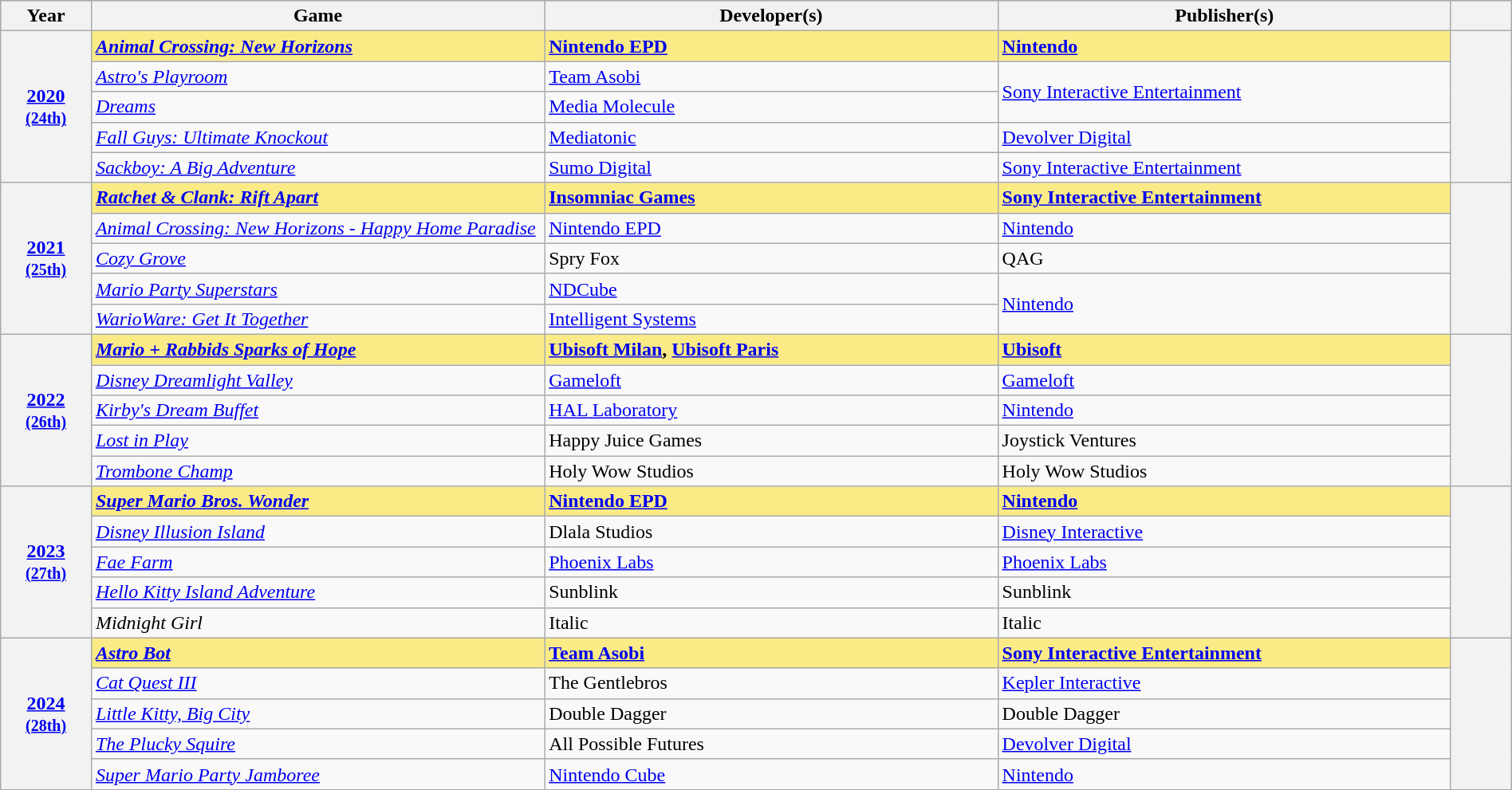<table class="wikitable sortable" style="width:100%">
<tr style="background:#bebebe">
<th scope="col" style="width:6%;">Year</th>
<th scope="col" style="width:30%;">Game</th>
<th scope="col" style="width:30%;">Developer(s)</th>
<th scope="col" style="width:30%;">Publisher(s)</th>
<th scope="col" style="width:4%;" class="unsortable"></th>
</tr>
<tr>
<th scope="row" rowspan="5" style="text-align:center"><a href='#'>2020</a> <br><small><a href='#'>(24th)</a> </small></th>
<td style="background:#FAEB86"><strong><em><a href='#'>Animal Crossing: New Horizons</a></em></strong></td>
<td style="background:#FAEB86"><strong><a href='#'>Nintendo EPD</a></strong></td>
<td style="background:#FAEB86"><strong><a href='#'>Nintendo</a></strong></td>
<th scope="row" rowspan="5" style="text-align;center;"></th>
</tr>
<tr>
<td><em><a href='#'>Astro's Playroom</a></em></td>
<td><a href='#'>Team Asobi</a></td>
<td rowspan=2><a href='#'>Sony Interactive Entertainment</a></td>
</tr>
<tr>
<td><em><a href='#'>Dreams</a></em></td>
<td><a href='#'>Media Molecule</a></td>
</tr>
<tr>
<td><em><a href='#'>Fall Guys: Ultimate Knockout</a></em></td>
<td><a href='#'>Mediatonic</a></td>
<td><a href='#'>Devolver Digital</a></td>
</tr>
<tr>
<td><em><a href='#'>Sackboy: A Big Adventure</a></em></td>
<td><a href='#'>Sumo Digital</a></td>
<td><a href='#'>Sony Interactive Entertainment</a></td>
</tr>
<tr>
<th scope="row" rowspan="5" style="text-align:center"><a href='#'>2021</a> <br><small><a href='#'>(25th)</a> </small></th>
<td style="background:#FAEB86"><strong><em><a href='#'>Ratchet & Clank: Rift Apart</a></em></strong></td>
<td style="background:#FAEB86"><strong><a href='#'>Insomniac Games</a></strong></td>
<td style="background:#FAEB86"><strong><a href='#'>Sony Interactive Entertainment</a></strong></td>
<th scope="row" rowspan="5" style="text-align;center;"></th>
</tr>
<tr>
<td><em><a href='#'>Animal Crossing: New Horizons - Happy Home Paradise</a></em></td>
<td><a href='#'>Nintendo EPD</a></td>
<td><a href='#'>Nintendo</a></td>
</tr>
<tr>
<td><em><a href='#'>Cozy Grove</a></em></td>
<td>Spry Fox</td>
<td>QAG</td>
</tr>
<tr>
<td><em><a href='#'>Mario Party Superstars</a></em></td>
<td><a href='#'>NDCube</a></td>
<td rowspan=2><a href='#'>Nintendo</a></td>
</tr>
<tr>
<td><em><a href='#'>WarioWare: Get It Together</a></em></td>
<td><a href='#'>Intelligent Systems</a></td>
</tr>
<tr>
<th scope="row" rowspan="5" style="text-align:center"><a href='#'>2022</a> <br><small><a href='#'>(26th)</a> </small></th>
<td style="background:#FAEB86"><strong><em><a href='#'>Mario + Rabbids Sparks of Hope</a></em></strong></td>
<td style="background:#FAEB86"><strong><a href='#'>Ubisoft Milan</a>, <a href='#'>Ubisoft Paris</a></strong></td>
<td style="background:#FAEB86"><strong><a href='#'>Ubisoft</a></strong></td>
<th scope="row" rowspan="5" style="text-align;center;"></th>
</tr>
<tr>
<td><em><a href='#'>Disney Dreamlight Valley</a></em></td>
<td><a href='#'>Gameloft</a></td>
<td><a href='#'>Gameloft</a></td>
</tr>
<tr>
<td><em><a href='#'>Kirby's Dream Buffet</a></em></td>
<td><a href='#'>HAL Laboratory</a></td>
<td><a href='#'>Nintendo</a></td>
</tr>
<tr>
<td><em><a href='#'>Lost in Play</a></em></td>
<td>Happy Juice Games</td>
<td>Joystick Ventures</td>
</tr>
<tr>
<td><em><a href='#'>Trombone Champ</a></em></td>
<td>Holy Wow Studios</td>
<td>Holy Wow Studios</td>
</tr>
<tr>
<th scope="row" rowspan="5" style="text-align:center"><a href='#'>2023</a> <br><small><a href='#'>(27th)</a> </small></th>
<td style="background:#FAEB86"><strong><em><a href='#'>Super Mario Bros. Wonder</a></em></strong></td>
<td style="background:#FAEB86"><strong><a href='#'>Nintendo EPD</a></strong></td>
<td style="background:#FAEB86"><strong><a href='#'>Nintendo</a></strong></td>
<th scope="row" rowspan="5" style="text-align;center;"></th>
</tr>
<tr>
<td><em><a href='#'>Disney Illusion Island</a></em></td>
<td>Dlala Studios</td>
<td><a href='#'>Disney Interactive</a></td>
</tr>
<tr>
<td><em><a href='#'>Fae Farm</a></em></td>
<td><a href='#'>Phoenix Labs</a></td>
<td><a href='#'>Phoenix Labs</a></td>
</tr>
<tr>
<td><em><a href='#'>Hello Kitty Island Adventure</a></em></td>
<td>Sunblink</td>
<td>Sunblink</td>
</tr>
<tr>
<td><em>Midnight Girl</em></td>
<td>Italic</td>
<td>Italic</td>
</tr>
<tr>
<th scope="row" rowspan="5" style="text-align:center"><a href='#'>2024</a> <br><small><a href='#'>(28th)</a> </small></th>
<td style="background:#FAEB86"><strong><em><a href='#'>Astro Bot</a></em></strong></td>
<td style="background:#FAEB86"><strong><a href='#'>Team Asobi</a></strong></td>
<td style="background:#FAEB86"><strong><a href='#'>Sony Interactive Entertainment</a></strong></td>
<th scope="row" rowspan="5" style="text-align;center;"></th>
</tr>
<tr>
<td><em><a href='#'>Cat Quest III</a></em></td>
<td>The Gentlebros</td>
<td><a href='#'>Kepler Interactive</a></td>
</tr>
<tr>
<td><em><a href='#'>Little Kitty, Big City</a></em></td>
<td>Double Dagger</td>
<td>Double Dagger</td>
</tr>
<tr>
<td><em><a href='#'>The Plucky Squire</a></em></td>
<td>All Possible Futures</td>
<td><a href='#'>Devolver Digital</a></td>
</tr>
<tr>
<td><em><a href='#'>Super Mario Party Jamboree</a></em></td>
<td><a href='#'>Nintendo Cube</a></td>
<td><a href='#'>Nintendo</a></td>
</tr>
</table>
